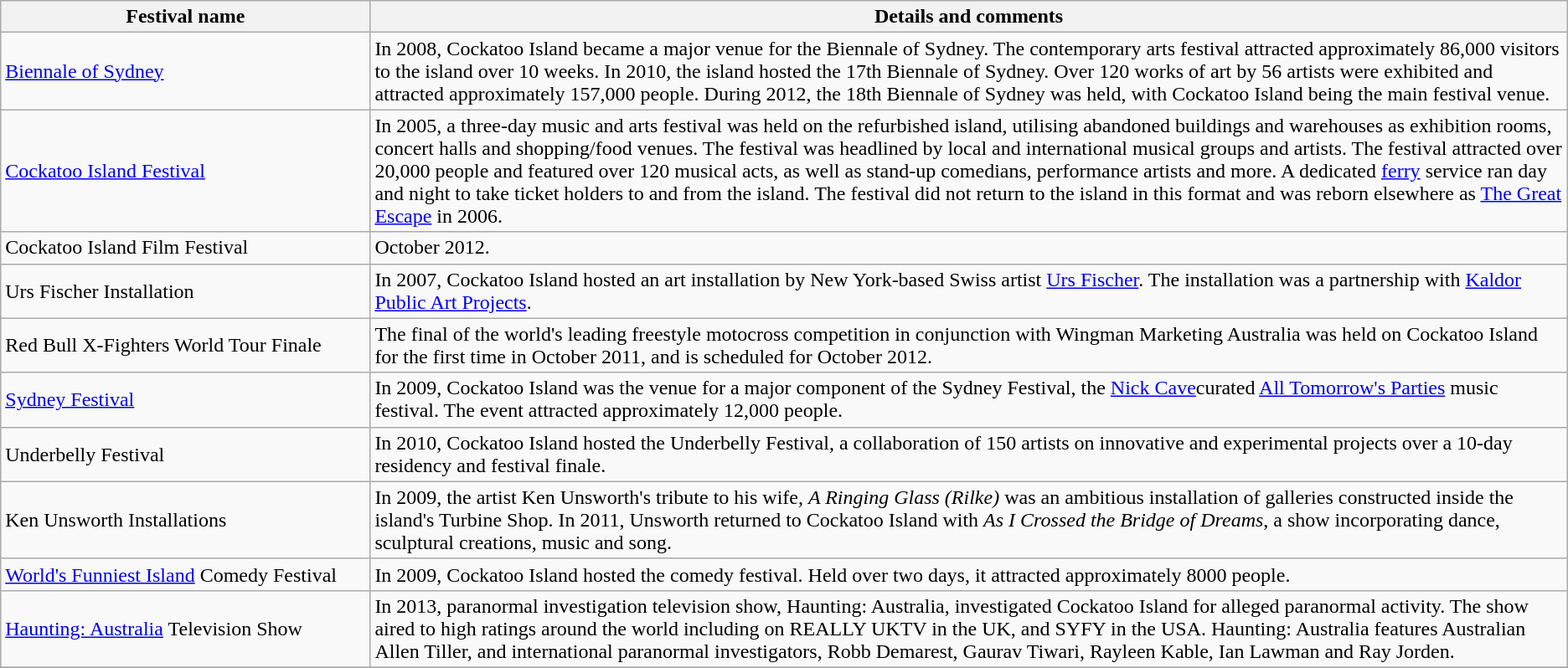<table class="wikitable">
<tr>
<th width="300pt">Festival name</th>
<th width="1000pt">Details and comments</th>
</tr>
<tr>
<td><a href='#'>Biennale of Sydney</a></td>
<td>In 2008, Cockatoo Island became a major venue for the Biennale of Sydney. The contemporary arts festival attracted approximately 86,000 visitors to the island over 10 weeks. In 2010, the island hosted the 17th Biennale of Sydney. Over 120 works of art by 56 artists were exhibited and attracted approximately 157,000 people. During 2012, the 18th Biennale of Sydney was held, with Cockatoo Island being the main festival venue.</td>
</tr>
<tr>
<td><a href='#'>Cockatoo Island Festival</a></td>
<td>In 2005, a three-day music and arts festival was held on the refurbished island, utilising abandoned buildings and warehouses as exhibition rooms, concert halls and shopping/food venues. The festival was headlined by local and international musical groups and artists. The festival attracted over 20,000 people and featured over 120 musical acts, as well as stand-up comedians, performance artists and more. A dedicated <a href='#'>ferry</a> service ran day and night to take ticket holders to and from the island. The festival did not return to the island in this format and was reborn elsewhere as <a href='#'>The Great Escape</a> in 2006.</td>
</tr>
<tr>
<td>Cockatoo Island Film Festival</td>
<td>October 2012.</td>
</tr>
<tr>
<td>Urs Fischer Installation</td>
<td>In 2007, Cockatoo Island hosted an art installation by New York-based Swiss artist <a href='#'>Urs Fischer</a>. The installation was a partnership with <a href='#'>Kaldor Public Art Projects</a>.</td>
</tr>
<tr>
<td>Red Bull X-Fighters World Tour Finale</td>
<td>The final of the world's leading freestyle motocross competition in conjunction with Wingman Marketing Australia was held on Cockatoo Island for the first time in October 2011, and is scheduled for October 2012.</td>
</tr>
<tr>
<td><a href='#'>Sydney Festival</a></td>
<td>In 2009, Cockatoo Island was the venue for a major component of the Sydney Festival, the <a href='#'>Nick Cave</a>curated <a href='#'>All Tomorrow's Parties</a> music festival. The event attracted approximately 12,000 people.</td>
</tr>
<tr>
<td>Underbelly Festival</td>
<td>In 2010, Cockatoo Island hosted the Underbelly Festival, a collaboration of 150 artists on innovative and experimental projects over a 10-day residency and festival finale.</td>
</tr>
<tr>
<td>Ken Unsworth Installations</td>
<td>In 2009, the artist Ken Unsworth's tribute to his wife, <em>A Ringing Glass (Rilke)</em> was an ambitious installation of galleries constructed inside the island's Turbine Shop. In 2011, Unsworth returned to Cockatoo Island with <em>As I Crossed the Bridge of Dreams</em>, a show incorporating dance, sculptural creations, music and song.</td>
</tr>
<tr>
<td><a href='#'>World's Funniest Island</a> Comedy Festival</td>
<td>In 2009, Cockatoo Island hosted the comedy festival. Held over two days, it attracted approximately 8000 people.</td>
</tr>
<tr>
<td><a href='#'>Haunting: Australia</a> Television Show</td>
<td>In 2013, paranormal investigation television show, Haunting: Australia, investigated Cockatoo Island for alleged paranormal activity. The show aired to high ratings around the world including on REALLY UKTV in the UK, and SYFY in the USA. Haunting: Australia features Australian Allen Tiller, and international paranormal investigators, Robb Demarest, Gaurav Tiwari, Rayleen Kable, Ian Lawman and Ray Jorden.</td>
</tr>
<tr>
</tr>
</table>
